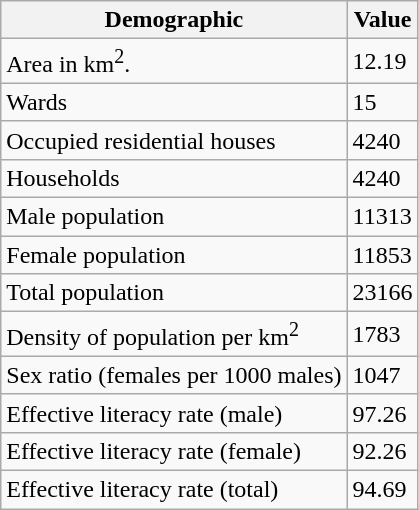<table class="wikitable">
<tr>
<th>Demographic</th>
<th>Value</th>
</tr>
<tr>
<td>Area in km<sup>2</sup>.</td>
<td>12.19</td>
</tr>
<tr>
<td>Wards</td>
<td>15</td>
</tr>
<tr>
<td>Occupied residential houses</td>
<td>4240</td>
</tr>
<tr>
<td>Households</td>
<td>4240</td>
</tr>
<tr>
<td>Male population</td>
<td>11313</td>
</tr>
<tr>
<td>Female population</td>
<td>11853</td>
</tr>
<tr>
<td>Total population</td>
<td>23166</td>
</tr>
<tr>
<td>Density of population per km<sup>2</sup></td>
<td>1783</td>
</tr>
<tr>
<td>Sex ratio (females per 1000 males)</td>
<td>1047</td>
</tr>
<tr>
<td>Effective literacy rate (male)</td>
<td>97.26</td>
</tr>
<tr>
<td>Effective literacy rate (female)</td>
<td>92.26</td>
</tr>
<tr>
<td>Effective literacy rate (total)</td>
<td>94.69</td>
</tr>
</table>
